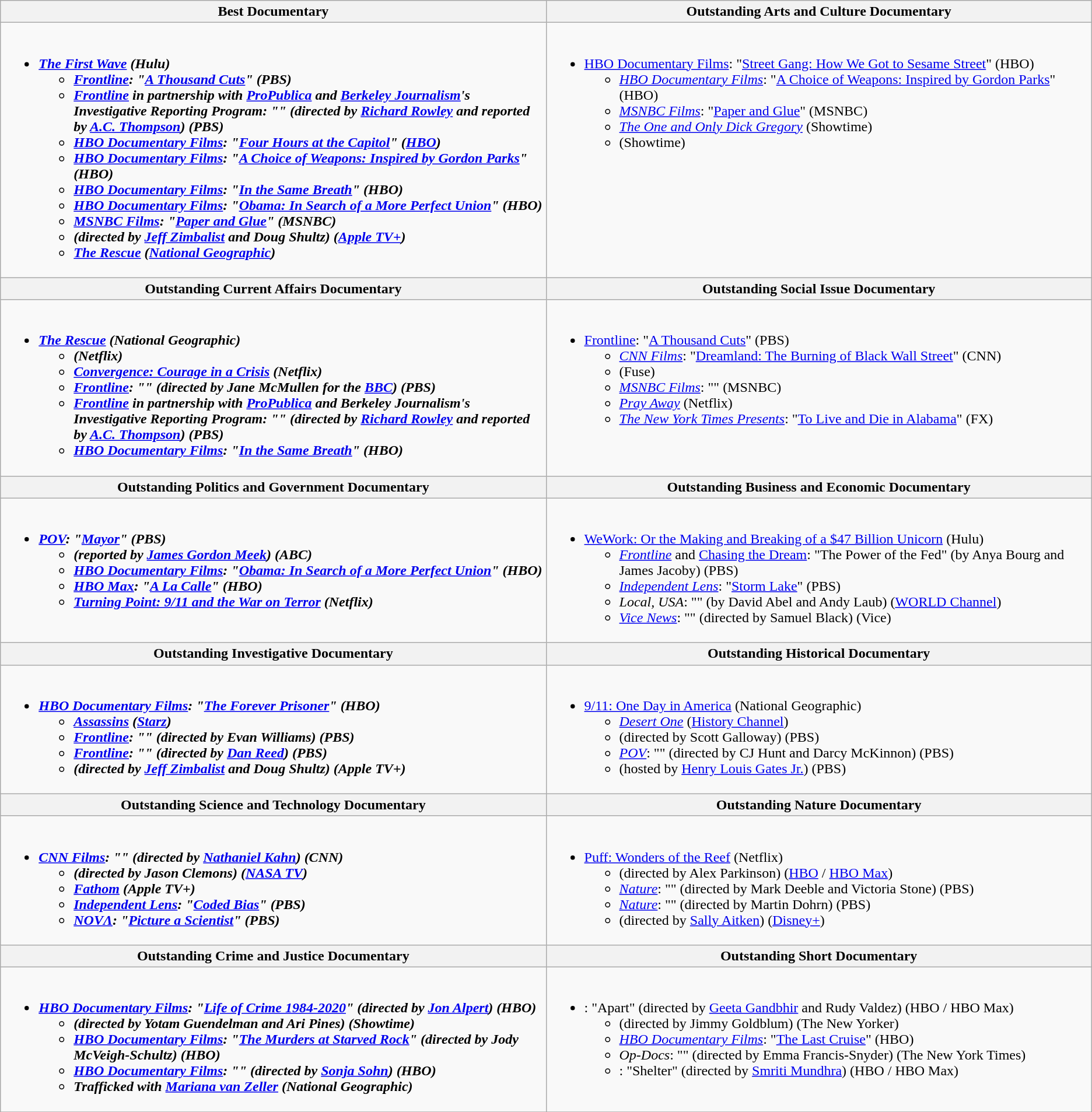<table class=wikitable>
<tr>
<th style="width:50%">Best Documentary</th>
<th style="width:50%">Outstanding Arts and Culture Documentary</th>
</tr>
<tr>
<td valign="top"><br><ul><li><strong><em><a href='#'>The First Wave</a><em> (Hulu)<strong><ul><li></em><a href='#'>Frontline</a><em>: "<a href='#'>A Thousand Cuts</a>" (PBS)</li><li></em><a href='#'>Frontline</a><em> in partnership with </em><a href='#'>ProPublica</a><em> and <a href='#'>Berkeley Journalism</a>'s Investigative Reporting Program: "" (directed by <a href='#'>Richard Rowley</a> and reported by <a href='#'>A.C. Thompson</a>) (PBS)</li><li></em><a href='#'>HBO Documentary Films</a><em>: "<a href='#'>Four Hours at the Capitol</a>" (<a href='#'>HBO</a>)</li><li></em><a href='#'>HBO Documentary Films</a><em>: "<a href='#'>A Choice of Weapons: Inspired by Gordon Parks</a>" (HBO)</li><li></em><a href='#'>HBO Documentary Films</a><em>: "<a href='#'>In the Same Breath</a>" (HBO)</li><li></em><a href='#'>HBO Documentary Films</a><em>: "<a href='#'>Obama: In Search of a More Perfect Union</a>" (HBO)</li><li></em><a href='#'>MSNBC Films</a><em>: "<a href='#'>Paper and Glue</a>" (MSNBC)</li><li></em><em> (directed by <a href='#'>Jeff Zimbalist</a> and Doug Shultz) (<a href='#'>Apple TV+</a>)</li><li></em><a href='#'>The Rescue</a><em> (<a href='#'>National Geographic</a>)</li></ul></li></ul></td>
<td valign="top"><br><ul><li></em></strong><a href='#'>HBO Documentary Films</a></em>: "<a href='#'>Street Gang: How We Got to Sesame Street</a>" (HBO)</strong><ul><li><em><a href='#'>HBO Documentary Films</a></em>: "<a href='#'>A Choice of Weapons: Inspired by Gordon Parks</a>" (HBO)</li><li><em><a href='#'>MSNBC Films</a></em>: "<a href='#'>Paper and Glue</a>" (MSNBC)</li><li><em><a href='#'>The One and Only Dick Gregory</a></em> (Showtime)</li><li><em></em> (Showtime)</li></ul></li></ul></td>
</tr>
<tr>
<th style="width:50%">Outstanding Current Affairs Documentary</th>
<th style="width:50%">Outstanding Social Issue Documentary</th>
</tr>
<tr>
<td valign="top"><br><ul><li><strong><em><a href='#'>The Rescue</a><em> (National Geographic)<strong><ul><li></em><em> (Netflix)</li><li></em><a href='#'>Convergence: Courage in a Crisis</a><em> (Netflix)</li><li></em><a href='#'>Frontline</a><em>: "" (directed by Jane McMullen for the <a href='#'>BBC</a>) (PBS)</li><li></em><a href='#'>Frontline</a><em> in partnership with </em><a href='#'>ProPublica</a><em> and Berkeley Journalism's Investigative Reporting Program: "" (directed by <a href='#'>Richard Rowley</a> and reported by <a href='#'>A.C. Thompson</a>)  (PBS)</li><li></em><a href='#'>HBO Documentary Films</a><em>: "<a href='#'>In the Same Breath</a>" (HBO)</li></ul></li></ul></td>
<td valign="top"><br><ul><li></em></strong><a href='#'>Frontline</a></em>: "<a href='#'>A Thousand Cuts</a>" (PBS)</strong><ul><li><em><a href='#'>CNN Films</a></em>: "<a href='#'>Dreamland: The Burning of Black Wall Street</a>" (CNN)</li><li><em></em> (Fuse)</li><li><em><a href='#'>MSNBC Films</a></em>: "" (MSNBC)</li><li><em><a href='#'>Pray Away</a></em> (Netflix)</li><li><em><a href='#'>The New York Times Presents</a></em>: "<a href='#'>To Live and Die in Alabama</a>" (FX)</li></ul></li></ul></td>
</tr>
<tr>
<th style="width:50%">Outstanding Politics and Government Documentary</th>
<th style="width:50%">Outstanding Business and Economic Documentary</th>
</tr>
<tr>
<td valign="top"><br><ul><li><strong><em><a href='#'>POV</a><em>: "<a href='#'>Mayor</a>" (PBS)<strong><ul><li></em><em> (reported by <a href='#'>James Gordon Meek</a>) (ABC)</li><li></em><a href='#'>HBO Documentary Films</a><em>: "<a href='#'>Obama: In Search of a More Perfect Union</a>" (HBO)</li><li></em><a href='#'>HBO Max</a><em>: "<a href='#'>A La Calle</a>" (HBO)</li><li></em><a href='#'>Turning Point: 9/11 and the War on Terror</a><em> (Netflix)</li></ul></li></ul></td>
<td valign="top"><br><ul><li></em></strong><a href='#'>WeWork: Or the Making and Breaking of a $47 Billion Unicorn</a></em> (Hulu)</strong><ul><li><em><a href='#'>Frontline</a></em> and <a href='#'>Chasing the Dream</a>: "The Power of the Fed" (by Anya Bourg and James Jacoby) (PBS)</li><li><em><a href='#'>Independent Lens</a></em>: "<a href='#'>Storm Lake</a>" (PBS)</li><li><em>Local, USA</em>: "" (by David Abel and Andy Laub) (<a href='#'>WORLD Channel</a>)</li><li><em><a href='#'>Vice News</a></em>: "" (directed by Samuel Black) (Vice)</li></ul></li></ul></td>
</tr>
<tr>
<th style="width:50%">Outstanding Investigative Documentary</th>
<th style="width:50%">Outstanding Historical Documentary</th>
</tr>
<tr>
<td valign="top"><br><ul><li><strong><em><a href='#'>HBO Documentary Films</a><em>: "<a href='#'>The Forever Prisoner</a>" (HBO)<strong><ul><li></em><a href='#'>Assassins</a><em> (<a href='#'>Starz</a>)</li><li></em><a href='#'>Frontline</a><em>: "" (directed by Evan Williams) (PBS)</li><li></em><a href='#'>Frontline</a><em>: "" (directed by <a href='#'>Dan Reed</a>) (PBS)</li><li></em><em> (directed by <a href='#'>Jeff Zimbalist</a> and Doug Shultz) (Apple TV+)</li></ul></li></ul></td>
<td valign="top"><br><ul><li></em></strong><a href='#'>9/11: One Day in America</a></em> (National Geographic)</strong><ul><li><em><a href='#'>Desert One</a></em> (<a href='#'>History Channel</a>)</li><li><em></em> (directed by Scott Galloway) (PBS)</li><li><em><a href='#'>POV</a></em>: "" (directed by CJ Hunt and Darcy McKinnon) (PBS)</li><li><em></em> (hosted by <a href='#'>Henry Louis Gates Jr.</a>) (PBS)</li></ul></li></ul></td>
</tr>
<tr>
<th style="width:50%">Outstanding Science and Technology Documentary</th>
<th style="width:50%">Outstanding Nature Documentary</th>
</tr>
<tr>
<td valign="top"><br><ul><li><strong><em><a href='#'>CNN Films</a><em>: "" (directed by <a href='#'>Nathaniel Kahn</a>) (CNN)<strong><ul><li></em><em> (directed by Jason Clemons) (<a href='#'>NASA TV</a>)</li><li></em><a href='#'>Fathom</a><em> (Apple TV+)</li><li></em><a href='#'>Independent Lens</a><em>: "<a href='#'>Coded Bias</a>" (PBS)</li><li></em><a href='#'>NOVΛ</a><em>: "<a href='#'>Picture a Scientist</a>" (PBS)</li></ul></li></ul></td>
<td valign="top"><br><ul><li></em></strong><a href='#'>Puff: Wonders of the Reef</a></em> (Netflix)</strong><ul><li><em></em> (directed by Alex Parkinson) (<a href='#'>HBO</a> / <a href='#'>HBO Max</a>)</li><li><em><a href='#'>Nature</a></em>: "" (directed by Mark Deeble and Victoria Stone) (PBS)</li><li><em><a href='#'>Nature</a></em>: "" (directed by Martin Dohrn) (PBS)</li><li><em></em> (directed by <a href='#'>Sally Aitken</a>) (<a href='#'>Disney+</a>)</li></ul></li></ul></td>
</tr>
<tr>
<th style="width:50%">Outstanding Crime and Justice Documentary</th>
<th style="width:50%">Outstanding Short Documentary</th>
</tr>
<tr>
<td valign="top"><br><ul><li><strong><em><a href='#'>HBO Documentary Films</a><em>: "<a href='#'>Life of Crime 1984-2020</a>" (directed by <a href='#'>Jon Alpert</a>) (HBO)<strong><ul><li></em><em> (directed by Yotam Guendelman and Ari Pines) (Showtime)</li><li></em><a href='#'>HBO Documentary Films</a><em>: "<a href='#'>The Murders at Starved Rock</a>" (directed by Jody McVeigh-Schultz) (HBO)</li><li></em><a href='#'>HBO Documentary Films</a><em>: "" (directed by <a href='#'>Sonja Sohn</a>) (HBO)</li><li></em>Trafficked with <a href='#'>Mariana van Zeller</a><em> (National Geographic)</li></ul></li></ul></td>
<td valign="top"><br><ul><li></em></strong></em>: "Apart" (directed by <a href='#'>Geeta Gandbhir</a> and Rudy Valdez) (HBO / HBO Max)</strong><ul><li><em></em> (directed by Jimmy Goldblum) (The New Yorker)</li><li><em><a href='#'>HBO Documentary Films</a></em>: "<a href='#'>The Last Cruise</a>" (HBO)</li><li><em>Op-Docs</em>: "" (directed by Emma Francis-Snyder) (The New York Times)</li><li><em></em>: "Shelter" (directed by <a href='#'>Smriti Mundhra</a>) (HBO / HBO Max)</li></ul></li></ul></td>
</tr>
<tr>
</tr>
</table>
